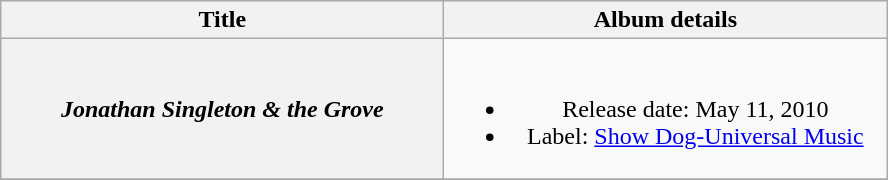<table class="wikitable plainrowheaders" style="text-align:center;">
<tr>
<th style="width:18em;">Title</th>
<th style="width:18em;">Album details</th>
</tr>
<tr>
<th scope="row"><em>Jonathan Singleton & the Grove</em></th>
<td><br><ul><li>Release date: May 11, 2010</li><li>Label: <a href='#'>Show Dog-Universal Music</a></li></ul></td>
</tr>
<tr>
</tr>
</table>
